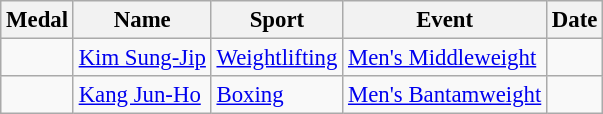<table class="wikitable sortable" style="font-size:95%;">
<tr>
<th>Medal</th>
<th>Name</th>
<th>Sport</th>
<th>Event</th>
<th>Date</th>
</tr>
<tr>
<td></td>
<td><a href='#'>Kim Sung-Jip</a></td>
<td><a href='#'>Weightlifting</a></td>
<td><a href='#'>Men's Middleweight</a></td>
<td></td>
</tr>
<tr>
<td></td>
<td><a href='#'>Kang Jun-Ho</a></td>
<td><a href='#'>Boxing</a></td>
<td><a href='#'>Men's Bantamweight</a></td>
<td></td>
</tr>
</table>
